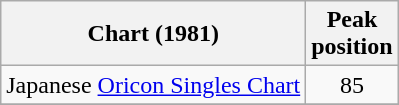<table class="wikitable sortable">
<tr>
<th>Chart (1981)</th>
<th>Peak<br>position</th>
</tr>
<tr>
<td>Japanese <a href='#'>Oricon Singles Chart</a></td>
<td align="center">85</td>
</tr>
<tr>
</tr>
</table>
